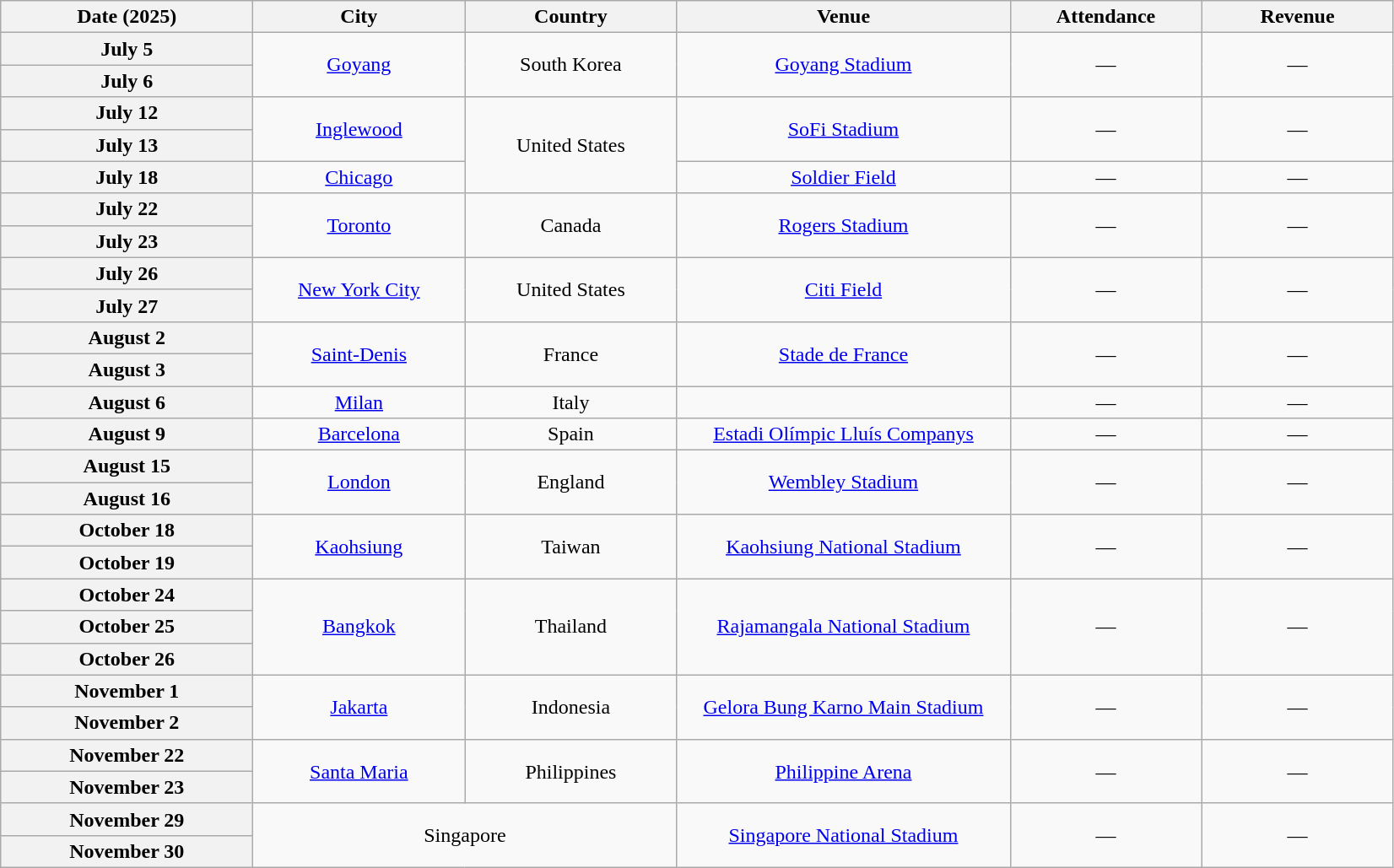<table class="wikitable plainrowheaders" style="text-align:center;">
<tr>
<th scope="col" style="width:12em;">Date (2025)</th>
<th scope="col" style="width:10em;">City</th>
<th scope="col" style="width:10em;">Country</th>
<th scope="col" style="width:16em;">Venue</th>
<th scope="col" style="width:9em;">Attendance</th>
<th scope="col" style="width:9em;">Revenue</th>
</tr>
<tr>
<th scope="row" style="text-align:center">July 5</th>
<td rowspan="2"><a href='#'>Goyang</a></td>
<td rowspan="2">South Korea</td>
<td rowspan="2"><a href='#'>Goyang Stadium</a></td>
<td rowspan="2">—</td>
<td rowspan="2">—</td>
</tr>
<tr>
<th scope="row" style="text-align:center">July 6</th>
</tr>
<tr>
<th scope="row" style="text-align:center">July 12</th>
<td rowspan="2"><a href='#'>Inglewood</a></td>
<td rowspan="3">United States</td>
<td rowspan="2"><a href='#'>SoFi Stadium</a></td>
<td rowspan="2">—</td>
<td rowspan="2">—</td>
</tr>
<tr>
<th scope="row" style="text-align:center">July 13</th>
</tr>
<tr>
<th scope="row" style="text-align:center">July 18</th>
<td><a href='#'>Chicago</a></td>
<td><a href='#'>Soldier Field</a></td>
<td>—</td>
<td>—</td>
</tr>
<tr>
<th scope="row" style="text-align:center">July 22</th>
<td rowspan="2"><a href='#'>Toronto</a></td>
<td rowspan="2">Canada</td>
<td rowspan="2"><a href='#'>Rogers Stadium</a></td>
<td rowspan="2">—</td>
<td rowspan="2">—</td>
</tr>
<tr>
<th scope="row" style="text-align:center">July 23</th>
</tr>
<tr>
<th scope="row" style="text-align:center">July 26</th>
<td rowspan="2"><a href='#'>New York City</a></td>
<td rowspan="2">United States</td>
<td rowspan="2"><a href='#'>Citi Field</a></td>
<td rowspan="2">—</td>
<td rowspan="2">—</td>
</tr>
<tr>
<th scope="row" style="text-align:center">July 27</th>
</tr>
<tr>
<th scope="row" style="text-align:center">August 2</th>
<td rowspan="2"><a href='#'>Saint-Denis</a></td>
<td rowspan="2">France</td>
<td rowspan="2"><a href='#'>Stade de France</a></td>
<td rowspan="2">—</td>
<td rowspan="2">—</td>
</tr>
<tr>
<th scope="row" style="text-align:center">August 3</th>
</tr>
<tr>
<th scope="row" style="text-align:center">August 6</th>
<td><a href='#'>Milan</a></td>
<td>Italy</td>
<td></td>
<td>—</td>
<td>—</td>
</tr>
<tr>
<th scope="row" style="text-align:center">August 9</th>
<td><a href='#'>Barcelona</a></td>
<td>Spain</td>
<td><a href='#'>Estadi Olímpic Lluís Companys</a></td>
<td>—</td>
<td>—</td>
</tr>
<tr>
<th scope="row" style="text-align:center">August 15</th>
<td rowspan="2"><a href='#'>London</a></td>
<td rowspan="2">England</td>
<td rowspan="2"><a href='#'>Wembley Stadium</a></td>
<td rowspan="2">—</td>
<td rowspan="2">—</td>
</tr>
<tr>
<th scope="row" style="text-align:center">August 16</th>
</tr>
<tr>
<th scope="row" style="text-align:center">October 18</th>
<td rowspan="2"><a href='#'>Kaohsiung</a></td>
<td rowspan="2">Taiwan</td>
<td rowspan="2"><a href='#'>Kaohsiung National Stadium</a></td>
<td rowspan="2">—</td>
<td rowspan="2">—</td>
</tr>
<tr>
<th scope="row" style="text-align:center">October 19</th>
</tr>
<tr>
<th scope="row" style="text-align:center">October 24</th>
<td rowspan="3"><a href='#'>Bangkok</a></td>
<td rowspan="3">Thailand</td>
<td rowspan="3"><a href='#'>Rajamangala National Stadium</a></td>
<td rowspan="3">—</td>
<td rowspan="3">—</td>
</tr>
<tr>
<th scope="row" style="text-align:center">October 25</th>
</tr>
<tr>
<th scope="row" style="text-align:center">October 26</th>
</tr>
<tr>
<th scope="row" style="text-align:center">November 1</th>
<td rowspan="2"><a href='#'>Jakarta</a></td>
<td rowspan="2">Indonesia</td>
<td rowspan="2"><a href='#'>Gelora Bung Karno Main Stadium</a></td>
<td rowspan="2">—</td>
<td rowspan="2">—</td>
</tr>
<tr>
<th scope="row" style="text-align:center">November 2</th>
</tr>
<tr>
<th scope="row" style="text-align:center">November 22</th>
<td rowspan="2"><a href='#'>Santa Maria</a></td>
<td rowspan="2">Philippines</td>
<td rowspan="2"><a href='#'>Philippine Arena</a></td>
<td rowspan="2">—</td>
<td rowspan="2">—</td>
</tr>
<tr>
<th scope="row" style="text-align:center">November 23</th>
</tr>
<tr>
<th scope="row" style="text-align:center">November 29</th>
<td colspan="2" rowspan="2">Singapore</td>
<td rowspan="2"><a href='#'>Singapore National Stadium</a></td>
<td rowspan="2">—</td>
<td rowspan="2">—</td>
</tr>
<tr>
<th scope="row" style="text-align:center">November 30</th>
</tr>
</table>
